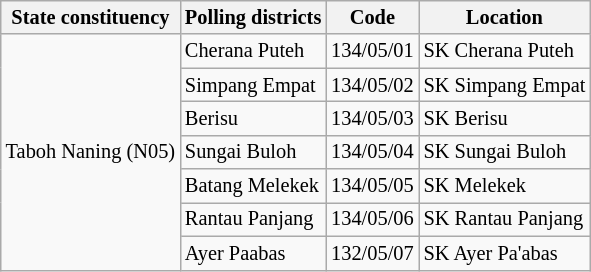<table class="wikitable sortable mw-collapsible" style="white-space:nowrap;font-size:85%">
<tr>
<th>State constituency</th>
<th>Polling districts</th>
<th>Code</th>
<th>Location</th>
</tr>
<tr>
<td rowspan="7">Taboh Naning (N05)</td>
<td>Cherana Puteh</td>
<td>134/05/01</td>
<td>SK Cherana Puteh</td>
</tr>
<tr>
<td>Simpang Empat</td>
<td>134/05/02</td>
<td>SK Simpang Empat</td>
</tr>
<tr>
<td>Berisu</td>
<td>134/05/03</td>
<td>SK Berisu</td>
</tr>
<tr>
<td>Sungai Buloh</td>
<td>134/05/04</td>
<td>SK Sungai Buloh</td>
</tr>
<tr>
<td>Batang Melekek</td>
<td>134/05/05</td>
<td>SK Melekek</td>
</tr>
<tr>
<td>Rantau Panjang</td>
<td>134/05/06</td>
<td>SK Rantau Panjang</td>
</tr>
<tr>
<td>Ayer Paabas</td>
<td>132/05/07</td>
<td>SK Ayer Pa'abas</td>
</tr>
</table>
